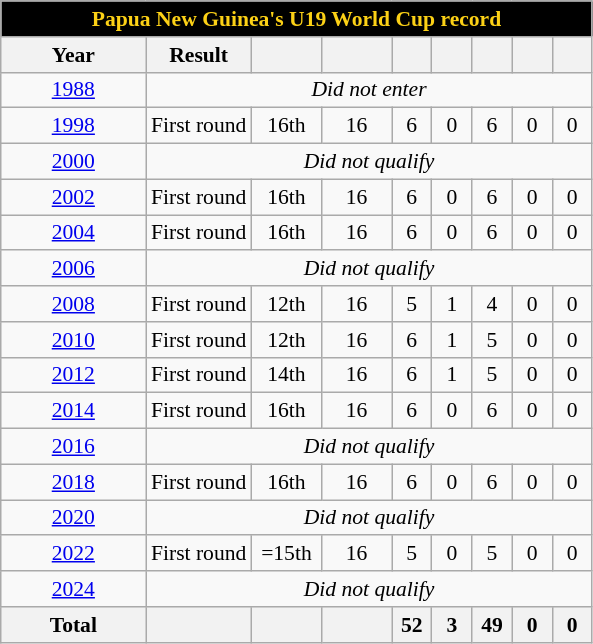<table class="wikitable" style="font-size:90%; text-align:center;">
<tr>
<th style="color:#FCD116; background:black;" colspan=9>Papua New Guinea's U19 World Cup record</th>
</tr>
<tr>
<th width="90">Year</th>
<th>Result</th>
<th width="40"></th>
<th width="40"></th>
<th width="20"></th>
<th width="20"></th>
<th width="20"></th>
<th width="20"></th>
<th width="20"></th>
</tr>
<tr>
<td> <a href='#'>1988</a></td>
<td colspan=8><em>Did not enter</em></td>
</tr>
<tr>
<td> <a href='#'>1998</a></td>
<td>First round</td>
<td>16th</td>
<td>16</td>
<td>6</td>
<td>0</td>
<td>6</td>
<td>0</td>
<td>0</td>
</tr>
<tr>
<td> <a href='#'>2000</a></td>
<td colspan=8><em>Did not qualify</em></td>
</tr>
<tr>
<td> <a href='#'>2002</a></td>
<td>First round</td>
<td>16th</td>
<td>16</td>
<td>6</td>
<td>0</td>
<td>6</td>
<td>0</td>
<td>0</td>
</tr>
<tr>
<td> <a href='#'>2004</a></td>
<td>First round</td>
<td>16th</td>
<td>16</td>
<td>6</td>
<td>0</td>
<td>6</td>
<td>0</td>
<td>0</td>
</tr>
<tr>
<td> <a href='#'>2006</a></td>
<td colspan=8><em>Did not qualify</em></td>
</tr>
<tr>
<td> <a href='#'>2008</a></td>
<td>First round</td>
<td>12th</td>
<td>16</td>
<td>5</td>
<td>1</td>
<td>4</td>
<td>0</td>
<td>0</td>
</tr>
<tr>
<td> <a href='#'>2010</a></td>
<td>First round</td>
<td>12th</td>
<td>16</td>
<td>6</td>
<td>1</td>
<td>5</td>
<td>0</td>
<td>0</td>
</tr>
<tr>
<td> <a href='#'>2012</a></td>
<td>First round</td>
<td>14th</td>
<td>16</td>
<td>6</td>
<td>1</td>
<td>5</td>
<td>0</td>
<td>0</td>
</tr>
<tr>
<td> <a href='#'>2014</a></td>
<td>First round</td>
<td>16th</td>
<td>16</td>
<td>6</td>
<td>0</td>
<td>6</td>
<td>0</td>
<td>0</td>
</tr>
<tr>
<td> <a href='#'>2016</a></td>
<td colspan=8><em>Did not qualify</em></td>
</tr>
<tr>
<td> <a href='#'>2018</a></td>
<td>First round</td>
<td>16th</td>
<td>16</td>
<td>6</td>
<td>0</td>
<td>6</td>
<td>0</td>
<td>0</td>
</tr>
<tr>
<td> <a href='#'>2020</a></td>
<td colspan=8><em>Did not qualify</em></td>
</tr>
<tr>
<td> <a href='#'>2022</a></td>
<td>First round</td>
<td>=15th</td>
<td>16</td>
<td>5</td>
<td>0</td>
<td>5</td>
<td>0</td>
<td>0</td>
</tr>
<tr>
<td> <a href='#'>2024</a></td>
<td colspan=8><em>Did not qualify</em></td>
</tr>
<tr>
<th>Total</th>
<th></th>
<th></th>
<th></th>
<th>52</th>
<th>3</th>
<th>49</th>
<th>0</th>
<th>0</th>
</tr>
</table>
